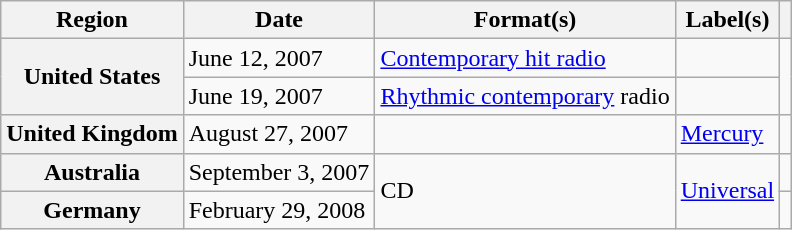<table class="wikitable plainrowheaders">
<tr>
<th scope="col">Region</th>
<th scope="col">Date</th>
<th scope="col">Format(s)</th>
<th scope="col">Label(s)</th>
<th scope="col"></th>
</tr>
<tr>
<th scope="row" rowspan="2">United States</th>
<td>June 12, 2007</td>
<td><a href='#'>Contemporary hit radio</a></td>
<td></td>
<td align="center" rowspan="2"></td>
</tr>
<tr>
<td>June 19, 2007</td>
<td><a href='#'>Rhythmic contemporary</a> radio</td>
<td></td>
</tr>
<tr>
<th scope="row">United Kingdom</th>
<td>August 27, 2007</td>
<td></td>
<td><a href='#'>Mercury</a></td>
<td align="center"></td>
</tr>
<tr>
<th scope="row">Australia</th>
<td>September 3, 2007</td>
<td rowspan="2">CD</td>
<td rowspan="2"><a href='#'>Universal</a></td>
<td align="center"></td>
</tr>
<tr>
<th scope="row">Germany</th>
<td>February 29, 2008</td>
<td align="center"></td>
</tr>
</table>
